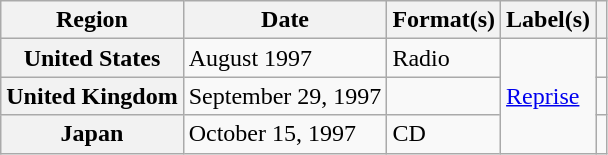<table class="wikitable plainrowheaders">
<tr>
<th scope="col">Region</th>
<th scope="col">Date</th>
<th scope="col">Format(s)</th>
<th scope="col">Label(s)</th>
<th scope="col"></th>
</tr>
<tr>
<th scope="row">United States</th>
<td>August 1997</td>
<td>Radio</td>
<td rowspan="3"><a href='#'>Reprise</a></td>
<td></td>
</tr>
<tr>
<th scope="row">United Kingdom</th>
<td>September 29, 1997</td>
<td></td>
<td></td>
</tr>
<tr>
<th scope="row">Japan</th>
<td>October 15, 1997</td>
<td>CD</td>
<td></td>
</tr>
</table>
